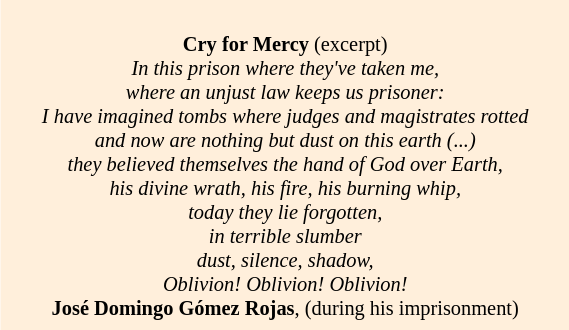<table class="toccolours" style="float:right; margin-left: 1em; margin-right:1em; font-size: 85%; background:#FFEFDB; color:black; width:35em; max-width:30%;" cellspacing="5">
<tr>
<td style="text-align: center;"><br><strong> Cry for Mercy </strong>(excerpt)<br>
<em> In this prison where they've taken me,</em><br>
<em> where an unjust law keeps us prisoner:</em><br>
<em> I have imagined tombs where judges and magistrates rotted</em><br>
<em> and now are nothing but dust on this earth (...)</em><br>
<em> they believed themselves the hand of God over Earth,</em><br>
<em> his divine wrath, his fire, his burning whip,</em><br>
<em> today they lie forgotten,</em><br>
<em> in terrible slumber</em><br>
<em> dust, silence, shadow,</em><br>
<em> Oblivion! Oblivion! Oblivion!</em><br>
<strong>José Domingo Gómez Rojas</strong>, (during his imprisonment)</td>
</tr>
</table>
